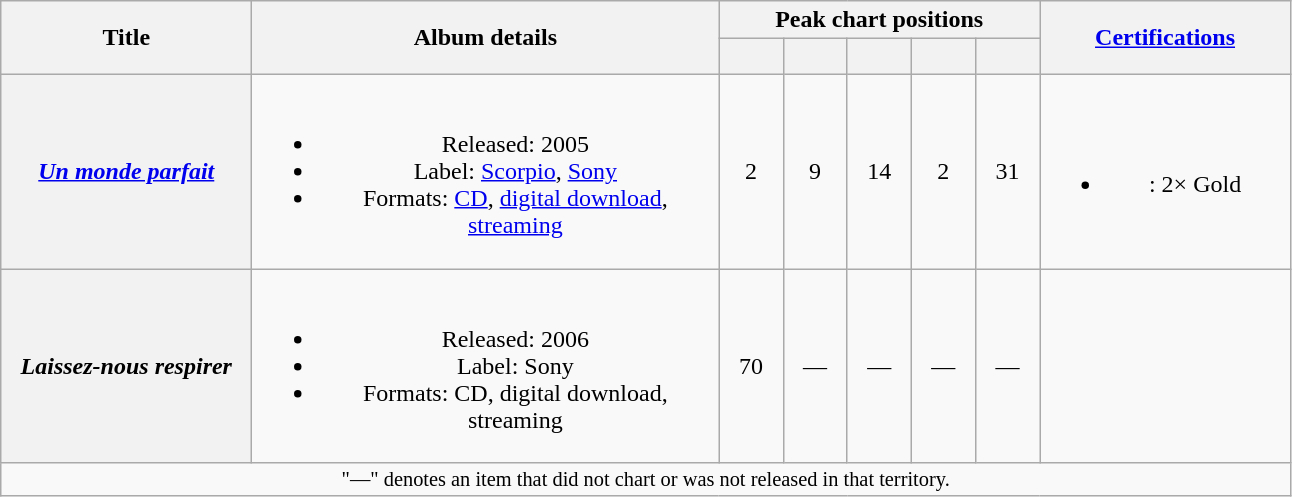<table class="wikitable plainrowheaders" style="text-align:center;">
<tr>
<th rowspan="2" style="width:10em;">Title</th>
<th rowspan="2" style="width:19em;">Album details</th>
<th colspan="5">Peak chart positions</th>
<th rowspan="2" style="width:10em;"><a href='#'>Certifications</a></th>
</tr>
<tr>
<th scope="col" style="width:2.5em;font-size:90%;"><br></th>
<th scope="col" style="width:2.5em;font-size:90%;"><br></th>
<th scope="col" style="width:2.5em;font-size:90%;"><br></th>
<th scope="col" style="width:2.5em;font-size:90%;"><br></th>
<th scope="col" style="width:2.5em;font-size:90%;"><br></th>
</tr>
<tr>
<th scope="row"><em><a href='#'>Un monde parfait</a></em></th>
<td><br><ul><li>Released: 2005</li><li>Label: <a href='#'>Scorpio</a>, <a href='#'>Sony</a></li><li>Formats: <a href='#'>CD</a>, <a href='#'>digital download</a>, <a href='#'>streaming</a></li></ul></td>
<td>2</td>
<td>9</td>
<td>14</td>
<td>2</td>
<td>31</td>
<td><br><ul><li><a href='#'></a>: 2× Gold</li></ul></td>
</tr>
<tr>
<th scope="row"><em>Laissez-nous respirer</em></th>
<td><br><ul><li>Released: 2006</li><li>Label: Sony</li><li>Formats: CD, digital download, streaming</li></ul></td>
<td>70</td>
<td>—</td>
<td>—</td>
<td>—</td>
<td>—</td>
<td></td>
</tr>
<tr>
<td colspan="8" style="font-size:85%">"—" denotes an item that did not chart or was not released in that territory.</td>
</tr>
</table>
